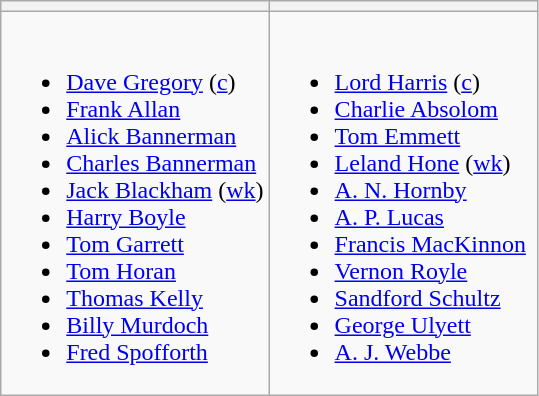<table class="wikitable">
<tr>
<th width=50%></th>
<th width=50%></th>
</tr>
<tr valign="top">
<td><br><ul><li><a href='#'>Dave Gregory</a> (<a href='#'>c</a>)</li><li><a href='#'>Frank Allan</a></li><li><a href='#'>Alick Bannerman</a></li><li><a href='#'>Charles Bannerman</a></li><li><a href='#'>Jack Blackham</a> (<a href='#'>wk</a>)</li><li><a href='#'>Harry Boyle</a></li><li><a href='#'>Tom Garrett</a></li><li><a href='#'>Tom Horan</a></li><li><a href='#'>Thomas Kelly</a></li><li><a href='#'>Billy Murdoch</a></li><li><a href='#'>Fred Spofforth</a></li></ul></td>
<td><br><ul><li><a href='#'>Lord Harris</a> (<a href='#'>c</a>)</li><li><a href='#'>Charlie Absolom</a></li><li><a href='#'>Tom Emmett</a></li><li><a href='#'>Leland Hone</a> (<a href='#'>wk</a>)</li><li><a href='#'>A. N. Hornby</a></li><li><a href='#'>A. P. Lucas</a></li><li><a href='#'>Francis MacKinnon</a></li><li><a href='#'>Vernon Royle</a></li><li><a href='#'>Sandford Schultz</a></li><li><a href='#'>George Ulyett</a></li><li><a href='#'>A. J. Webbe</a></li></ul></td>
</tr>
</table>
